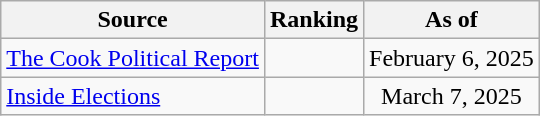<table class="wikitable" style="text-align:center">
<tr>
<th>Source</th>
<th>Ranking</th>
<th>As of</th>
</tr>
<tr>
<td align=left><a href='#'>The Cook Political Report</a></td>
<td></td>
<td>February 6, 2025</td>
</tr>
<tr>
<td align=left><a href='#'>Inside Elections</a></td>
<td></td>
<td>March 7, 2025</td>
</tr>
</table>
